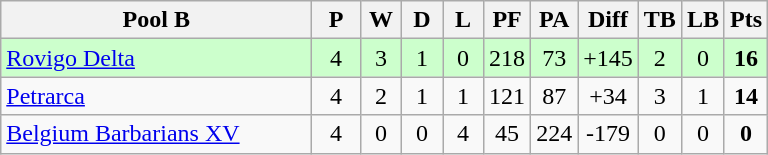<table class="wikitable" style="text-align: center;">
<tr>
<th width="200">Pool B</th>
<th width="25">P</th>
<th width="20">W</th>
<th width="20">D</th>
<th width="20">L</th>
<th width="20">PF</th>
<th width="20">PA</th>
<th width="20">Diff</th>
<th width="20">TB</th>
<th width="20">LB</th>
<th width="20">Pts</th>
</tr>
<tr bgcolor="#ccffcc">
<td style="text-align:left;"> <a href='#'>Rovigo Delta</a></td>
<td>4</td>
<td>3</td>
<td>1</td>
<td>0</td>
<td>218</td>
<td>73</td>
<td>+145</td>
<td>2</td>
<td>0</td>
<td><strong>16</strong></td>
</tr>
<tr>
<td style="text-align:left;"> <a href='#'>Petrarca</a></td>
<td>4</td>
<td>2</td>
<td>1</td>
<td>1</td>
<td>121</td>
<td>87</td>
<td>+34</td>
<td>3</td>
<td>1</td>
<td><strong>14</strong></td>
</tr>
<tr>
<td style="text-align:left;"> <a href='#'>Belgium Barbarians XV</a></td>
<td>4</td>
<td>0</td>
<td>0</td>
<td>4</td>
<td>45</td>
<td>224</td>
<td>-179</td>
<td>0</td>
<td>0</td>
<td><strong>0</strong></td>
</tr>
</table>
